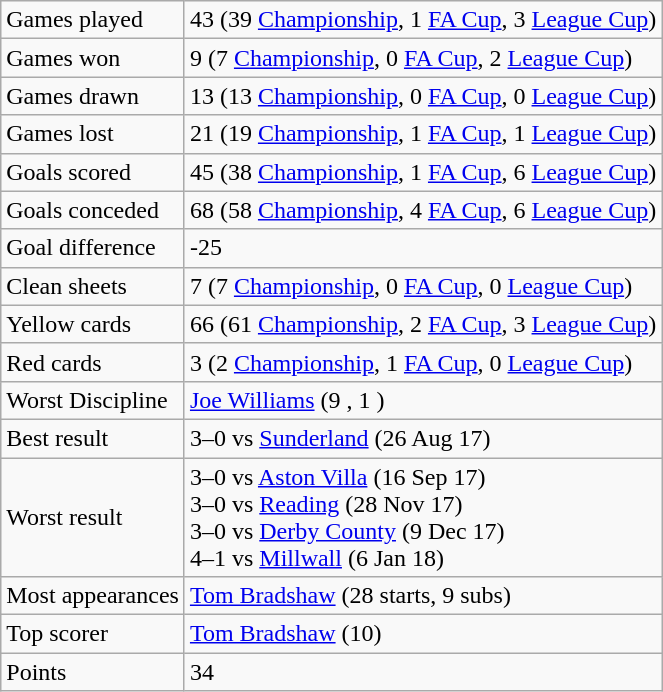<table class="wikitable">
<tr>
<td>Games played</td>
<td>43 (39 <a href='#'>Championship</a>, 1 <a href='#'>FA Cup</a>, 3 <a href='#'>League Cup</a>)</td>
</tr>
<tr>
<td>Games won</td>
<td>9 (7 <a href='#'>Championship</a>, 0 <a href='#'>FA Cup</a>, 2 <a href='#'>League Cup</a>)</td>
</tr>
<tr>
<td>Games drawn</td>
<td>13 (13 <a href='#'>Championship</a>, 0 <a href='#'>FA Cup</a>, 0 <a href='#'>League Cup</a>)</td>
</tr>
<tr>
<td>Games lost</td>
<td>21 (19 <a href='#'>Championship</a>, 1 <a href='#'>FA Cup</a>, 1 <a href='#'>League Cup</a>)</td>
</tr>
<tr>
<td>Goals scored</td>
<td>45 (38 <a href='#'>Championship</a>, 1 <a href='#'>FA Cup</a>, 6 <a href='#'>League Cup</a>)</td>
</tr>
<tr>
<td>Goals conceded</td>
<td>68 (58 <a href='#'>Championship</a>, 4 <a href='#'>FA Cup</a>, 6 <a href='#'>League Cup</a>)</td>
</tr>
<tr>
<td>Goal difference</td>
<td>-25</td>
</tr>
<tr>
<td>Clean sheets</td>
<td>7 (7 <a href='#'>Championship</a>, 0 <a href='#'>FA Cup</a>, 0 <a href='#'>League Cup</a>)</td>
</tr>
<tr>
<td>Yellow cards</td>
<td>66 (61 <a href='#'>Championship</a>, 2 <a href='#'>FA Cup</a>, 3 <a href='#'>League Cup</a>)</td>
</tr>
<tr>
<td>Red cards</td>
<td>3 (2 <a href='#'>Championship</a>, 1 <a href='#'>FA Cup</a>, 0 <a href='#'>League Cup</a>)</td>
</tr>
<tr>
<td>Worst Discipline</td>
<td><a href='#'>Joe Williams</a> (9 , 1 )</td>
</tr>
<tr>
<td>Best result</td>
<td>3–0 vs <a href='#'>Sunderland</a> (26 Aug 17)</td>
</tr>
<tr>
<td>Worst result</td>
<td>3–0 vs <a href='#'>Aston Villa</a> (16 Sep 17)<br>3–0 vs <a href='#'>Reading</a> (28 Nov 17)<br>3–0 vs <a href='#'>Derby County</a> (9 Dec 17)<br>4–1 vs <a href='#'>Millwall</a> (6 Jan 18)</td>
</tr>
<tr>
<td>Most appearances</td>
<td><a href='#'>Tom Bradshaw</a> (28 starts, 9 subs)</td>
</tr>
<tr>
<td>Top scorer</td>
<td><a href='#'>Tom Bradshaw</a> (10)</td>
</tr>
<tr>
<td>Points</td>
<td>34</td>
</tr>
</table>
